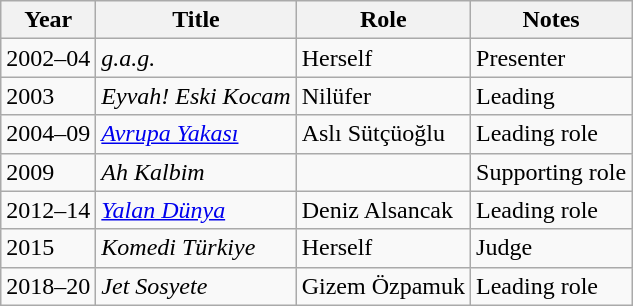<table class="wikitable sortable plainrowheaders">
<tr>
<th scope="col">Year</th>
<th scope="col">Title</th>
<th scope="col">Role</th>
<th scope="col" class="unsortable">Notes</th>
</tr>
<tr>
<td>2002–04</td>
<td><em>g.a.g.</em></td>
<td>Herself</td>
<td>Presenter</td>
</tr>
<tr>
<td>2003</td>
<td><em>Eyvah! Eski Kocam</em></td>
<td>Nilüfer</td>
<td>Leading</td>
</tr>
<tr>
<td>2004–09</td>
<td><em><a href='#'>Avrupa Yakası</a></em></td>
<td>Aslı Sütçüoğlu</td>
<td>Leading role</td>
</tr>
<tr>
<td>2009</td>
<td><em>Ah Kalbim</em></td>
<td></td>
<td>Supporting role</td>
</tr>
<tr>
<td>2012–14</td>
<td><em><a href='#'>Yalan Dünya</a></em></td>
<td>Deniz Alsancak</td>
<td>Leading role</td>
</tr>
<tr>
<td>2015</td>
<td><em>Komedi Türkiye</em></td>
<td>Herself</td>
<td>Judge</td>
</tr>
<tr>
<td>2018–20</td>
<td><em>Jet Sosyete</em></td>
<td>Gizem Özpamuk</td>
<td>Leading role</td>
</tr>
</table>
